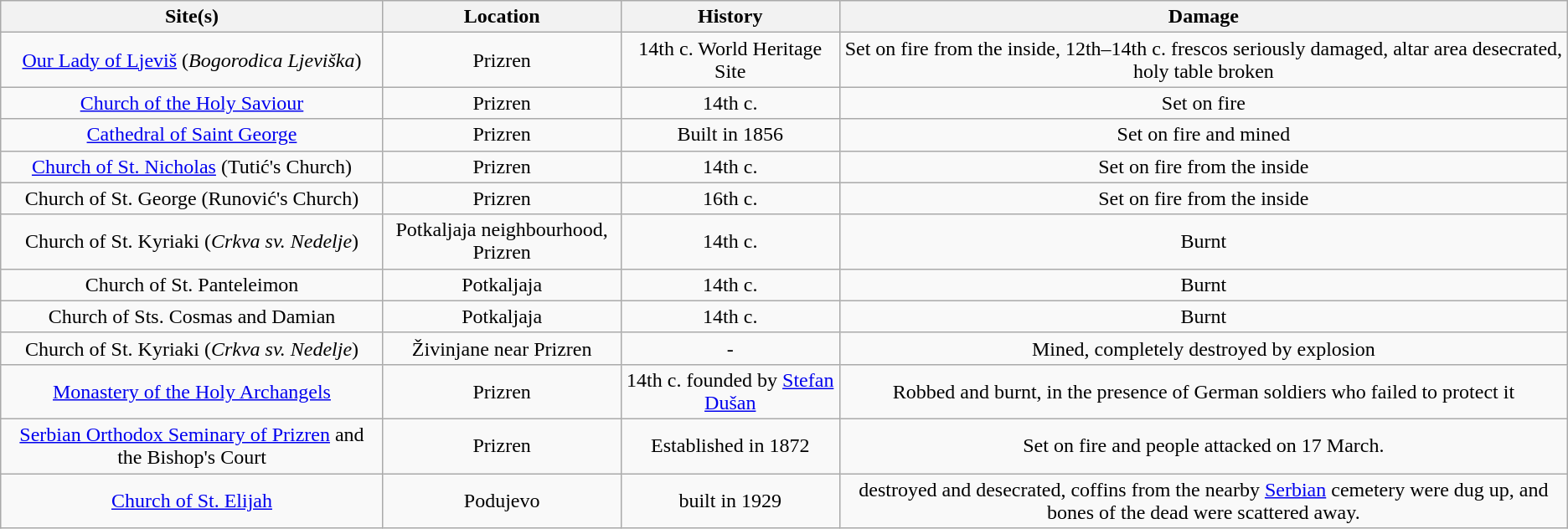<table class="wikitable sortable" style="text-align:center">
<tr>
<th>Site(s)</th>
<th>Location</th>
<th>History</th>
<th>Damage</th>
</tr>
<tr>
<td><a href='#'>Our Lady of Ljeviš</a> (<em>Bogorodica Ljeviška</em>)</td>
<td>Prizren</td>
<td>14th c. World Heritage Site</td>
<td>Set on fire from the inside, 12th–14th c. frescos seriously damaged, altar area desecrated, holy table broken</td>
</tr>
<tr>
<td><a href='#'>Church of the Holy Saviour</a></td>
<td>Prizren</td>
<td>14th c.</td>
<td>Set on fire</td>
</tr>
<tr>
<td><a href='#'>Cathedral of Saint George</a></td>
<td>Prizren</td>
<td>Built in 1856</td>
<td>Set on fire and mined</td>
</tr>
<tr>
<td><a href='#'>Church of St. Nicholas</a> (Tutić's Church)</td>
<td>Prizren</td>
<td>14th c.</td>
<td>Set on fire from the inside</td>
</tr>
<tr>
<td>Church of St. George (Runović's Church)</td>
<td>Prizren</td>
<td>16th c.</td>
<td>Set on fire from the inside</td>
</tr>
<tr>
<td>Church of St. Kyriaki (<em>Crkva sv. Nedelje</em>)</td>
<td>Potkaljaja neighbourhood, Prizren</td>
<td>14th c.</td>
<td>Burnt</td>
</tr>
<tr>
<td>Church of St. Panteleimon</td>
<td>Potkaljaja</td>
<td>14th c.</td>
<td>Burnt</td>
</tr>
<tr>
<td>Church of Sts. Cosmas and Damian</td>
<td>Potkaljaja</td>
<td>14th c.</td>
<td>Burnt</td>
</tr>
<tr>
<td>Church of St. Kyriaki (<em>Crkva sv. Nedelje</em>)</td>
<td>Živinjane near Prizren</td>
<td>-</td>
<td>Mined, completely destroyed by explosion</td>
</tr>
<tr>
<td><a href='#'>Monastery of the Holy Archangels</a></td>
<td>Prizren</td>
<td>14th c. founded by <a href='#'>Stefan Dušan</a></td>
<td>Robbed and burnt, in the presence of German soldiers who failed to protect it</td>
</tr>
<tr>
<td><a href='#'>Serbian Orthodox Seminary of Prizren</a> and the Bishop's Court</td>
<td>Prizren</td>
<td>Established in 1872</td>
<td>Set on fire and people attacked on 17 March.</td>
</tr>
<tr>
<td><a href='#'>Church of St. Elijah</a></td>
<td>Podujevo</td>
<td>built in 1929</td>
<td>destroyed and desecrated, coffins from the nearby <a href='#'>Serbian</a> cemetery were dug up, and bones of the dead were scattered away.</td>
</tr>
</table>
